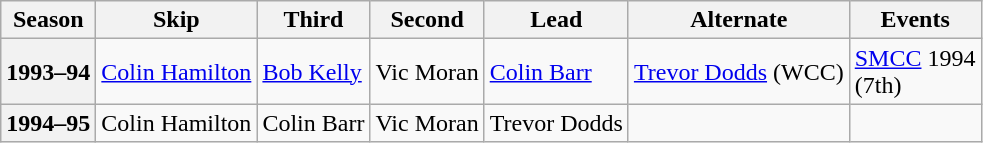<table class="wikitable">
<tr>
<th scope="col">Season</th>
<th scope="col">Skip</th>
<th scope="col">Third</th>
<th scope="col">Second</th>
<th scope="col">Lead</th>
<th scope="col">Alternate</th>
<th scope="col">Events</th>
</tr>
<tr>
<th scope="row">1993–94</th>
<td><a href='#'>Colin Hamilton</a></td>
<td><a href='#'>Bob Kelly</a></td>
<td>Vic Moran</td>
<td><a href='#'>Colin Barr</a></td>
<td><a href='#'>Trevor Dodds</a> (WCC)</td>
<td><a href='#'>SMCC</a> 1994 <br> (7th)</td>
</tr>
<tr>
<th scope="row">1994–95</th>
<td>Colin Hamilton</td>
<td>Colin Barr</td>
<td>Vic Moran</td>
<td>Trevor Dodds</td>
<td></td>
<td></td>
</tr>
</table>
